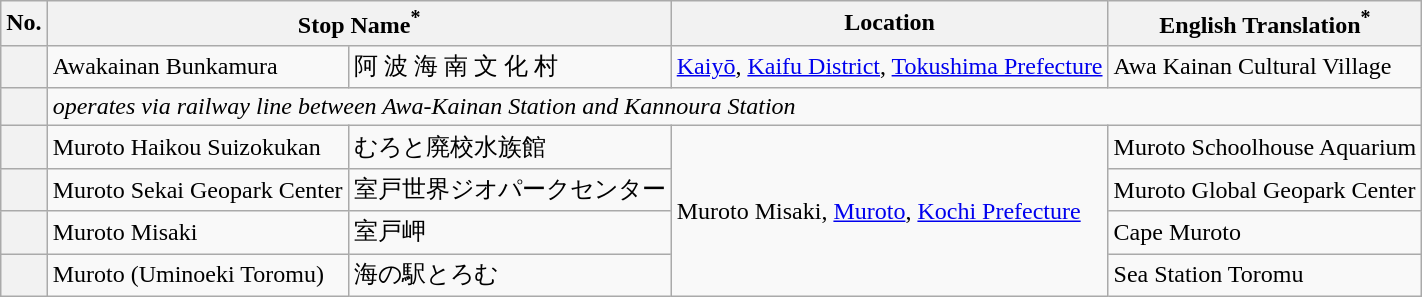<table class="wikitable" rules="all">
<tr>
<th>No.</th>
<th colspan="2">Stop Name<sup>*</sup></th>
<th>Location</th>
<th>English Translation<sup>*</sup></th>
</tr>
<tr>
<th></th>
<td>Awakainan Bunkamura</td>
<td>阿 波 海 南 文 化 村</td>
<td rowspan="1"><a href='#'>Kaiyō</a>, <a href='#'>Kaifu District</a>, <a href='#'>Tokushima Prefecture</a></td>
<td>Awa Kainan Cultural Village</td>
</tr>
<tr>
<th></th>
<td colspan="4"><em>operates via railway line between Awa-Kainan Station and Kannoura Station</em></td>
</tr>
<tr>
<th></th>
<td>Muroto Haikou Suizokukan</td>
<td>むろと廃校水族館</td>
<td rowspan="4">Muroto Misaki, <a href='#'>Muroto</a>, <a href='#'>Kochi Prefecture</a></td>
<td>Muroto Schoolhouse Aquarium</td>
</tr>
<tr>
<th></th>
<td>Muroto Sekai Geopark Center</td>
<td>室戸世界ジオパークセンター</td>
<td>Muroto Global Geopark Center</td>
</tr>
<tr>
<th></th>
<td>Muroto Misaki</td>
<td>室戸岬</td>
<td>Cape Muroto</td>
</tr>
<tr>
<th></th>
<td>Muroto (Uminoeki Toromu)</td>
<td>海の駅とろむ</td>
<td>Sea Station Toromu</td>
</tr>
</table>
